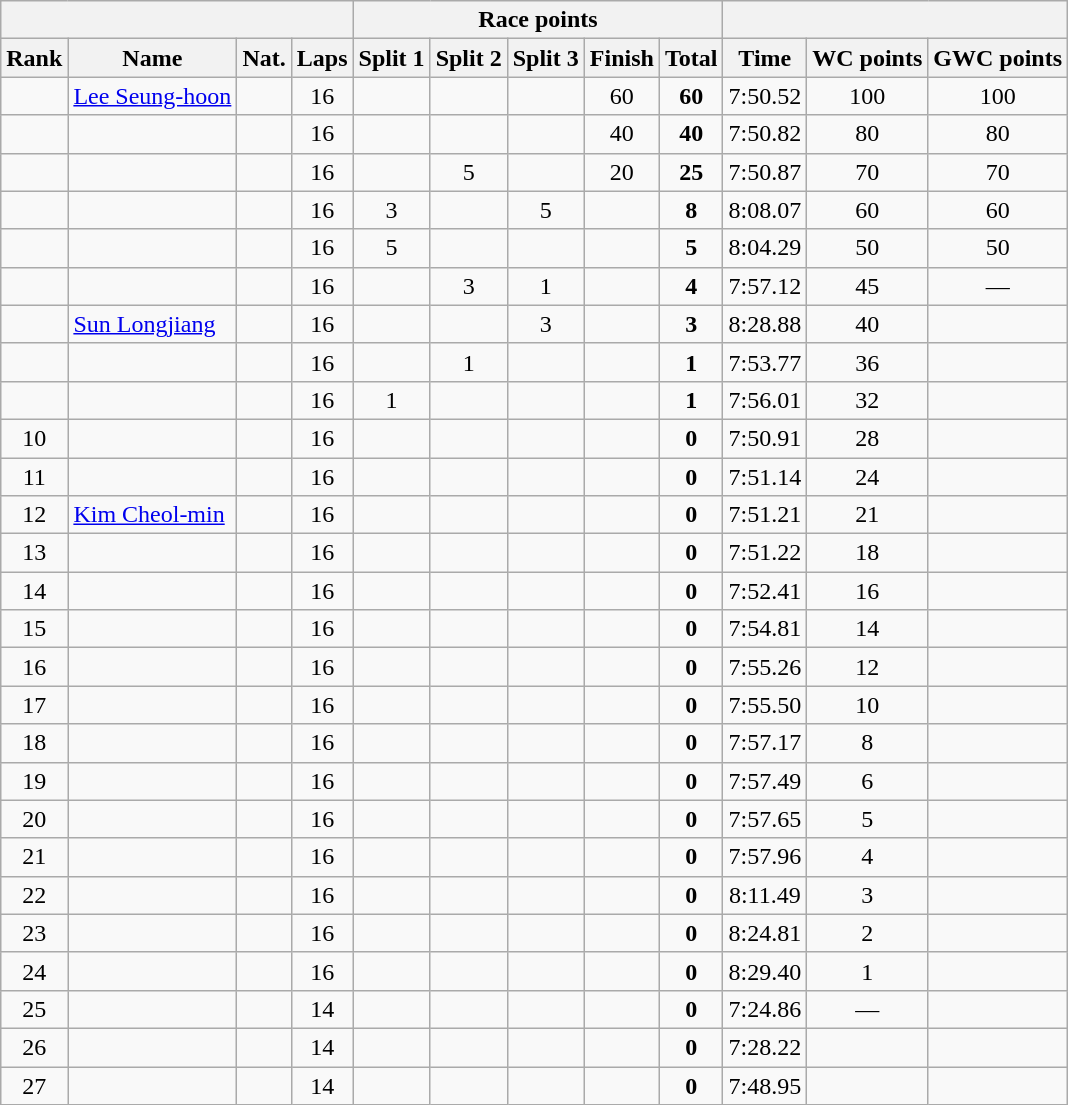<table class="wikitable sortable" style="text-align:center">
<tr>
<th colspan=4></th>
<th colspan=5>Race points</th>
<th colspan=3></th>
</tr>
<tr>
<th>Rank</th>
<th>Name</th>
<th>Nat.</th>
<th>Laps</th>
<th>Split 1</th>
<th>Split 2</th>
<th>Split 3</th>
<th>Finish</th>
<th>Total</th>
<th>Time</th>
<th>WC points</th>
<th>GWC points</th>
</tr>
<tr>
<td></td>
<td align=left><a href='#'>Lee Seung-hoon</a></td>
<td></td>
<td>16</td>
<td></td>
<td></td>
<td></td>
<td>60</td>
<td><strong>60</strong></td>
<td>7:50.52</td>
<td>100</td>
<td>100</td>
</tr>
<tr>
<td></td>
<td align=left></td>
<td></td>
<td>16</td>
<td></td>
<td></td>
<td></td>
<td>40</td>
<td><strong>40</strong></td>
<td>7:50.82</td>
<td>80</td>
<td>80</td>
</tr>
<tr>
<td></td>
<td align=left></td>
<td></td>
<td>16</td>
<td></td>
<td>5</td>
<td></td>
<td>20</td>
<td><strong>25</strong></td>
<td>7:50.87</td>
<td>70</td>
<td>70</td>
</tr>
<tr>
<td></td>
<td align=left></td>
<td></td>
<td>16</td>
<td>3</td>
<td></td>
<td>5</td>
<td></td>
<td><strong>8</strong></td>
<td>8:08.07</td>
<td>60</td>
<td>60</td>
</tr>
<tr>
<td></td>
<td align=left></td>
<td></td>
<td>16</td>
<td>5</td>
<td></td>
<td></td>
<td></td>
<td><strong>5</strong></td>
<td>8:04.29</td>
<td>50</td>
<td>50</td>
</tr>
<tr>
<td></td>
<td align=left></td>
<td></td>
<td>16</td>
<td></td>
<td>3</td>
<td>1</td>
<td></td>
<td><strong>4</strong></td>
<td>7:57.12</td>
<td>45</td>
<td>—</td>
</tr>
<tr>
<td></td>
<td align=left><a href='#'>Sun Longjiang</a></td>
<td></td>
<td>16</td>
<td></td>
<td></td>
<td>3</td>
<td></td>
<td><strong>3</strong></td>
<td>8:28.88</td>
<td>40</td>
<td></td>
</tr>
<tr>
<td></td>
<td align=left></td>
<td></td>
<td>16</td>
<td></td>
<td>1</td>
<td></td>
<td></td>
<td><strong>1</strong></td>
<td>7:53.77</td>
<td>36</td>
<td></td>
</tr>
<tr>
<td></td>
<td align=left></td>
<td></td>
<td>16</td>
<td>1</td>
<td></td>
<td></td>
<td></td>
<td><strong>1</strong></td>
<td>7:56.01</td>
<td>32</td>
<td></td>
</tr>
<tr>
<td>10</td>
<td align=left></td>
<td></td>
<td>16</td>
<td></td>
<td></td>
<td></td>
<td></td>
<td><strong>0</strong></td>
<td>7:50.91</td>
<td>28</td>
<td></td>
</tr>
<tr>
<td>11</td>
<td align=left></td>
<td></td>
<td>16</td>
<td></td>
<td></td>
<td></td>
<td></td>
<td><strong>0</strong></td>
<td>7:51.14</td>
<td>24</td>
<td></td>
</tr>
<tr>
<td>12</td>
<td align=left><a href='#'>Kim Cheol-min</a></td>
<td></td>
<td>16</td>
<td></td>
<td></td>
<td></td>
<td></td>
<td><strong>0</strong></td>
<td>7:51.21</td>
<td>21</td>
<td></td>
</tr>
<tr>
<td>13</td>
<td align=left></td>
<td></td>
<td>16</td>
<td></td>
<td></td>
<td></td>
<td></td>
<td><strong>0</strong></td>
<td>7:51.22</td>
<td>18</td>
<td></td>
</tr>
<tr>
<td>14</td>
<td align=left></td>
<td></td>
<td>16</td>
<td></td>
<td></td>
<td></td>
<td></td>
<td><strong>0</strong></td>
<td>7:52.41</td>
<td>16</td>
<td></td>
</tr>
<tr>
<td>15</td>
<td align=left></td>
<td></td>
<td>16</td>
<td></td>
<td></td>
<td></td>
<td></td>
<td><strong>0</strong></td>
<td>7:54.81</td>
<td>14</td>
<td></td>
</tr>
<tr>
<td>16</td>
<td align=left></td>
<td></td>
<td>16</td>
<td></td>
<td></td>
<td></td>
<td></td>
<td><strong>0</strong></td>
<td>7:55.26</td>
<td>12</td>
<td></td>
</tr>
<tr>
<td>17</td>
<td align=left></td>
<td></td>
<td>16</td>
<td></td>
<td></td>
<td></td>
<td></td>
<td><strong>0</strong></td>
<td>7:55.50</td>
<td>10</td>
<td></td>
</tr>
<tr>
<td>18</td>
<td align=left></td>
<td></td>
<td>16</td>
<td></td>
<td></td>
<td></td>
<td></td>
<td><strong>0</strong></td>
<td>7:57.17</td>
<td>8</td>
<td></td>
</tr>
<tr>
<td>19</td>
<td align=left></td>
<td></td>
<td>16</td>
<td></td>
<td></td>
<td></td>
<td></td>
<td><strong>0</strong></td>
<td>7:57.49</td>
<td>6</td>
<td></td>
</tr>
<tr>
<td>20</td>
<td align=left></td>
<td></td>
<td>16</td>
<td></td>
<td></td>
<td></td>
<td></td>
<td><strong>0</strong></td>
<td>7:57.65</td>
<td>5</td>
<td></td>
</tr>
<tr>
<td>21</td>
<td align=left></td>
<td></td>
<td>16</td>
<td></td>
<td></td>
<td></td>
<td></td>
<td><strong>0</strong></td>
<td>7:57.96</td>
<td>4</td>
<td></td>
</tr>
<tr>
<td>22</td>
<td align=left></td>
<td></td>
<td>16</td>
<td></td>
<td></td>
<td></td>
<td></td>
<td><strong>0</strong></td>
<td>8:11.49</td>
<td>3</td>
<td></td>
</tr>
<tr>
<td>23</td>
<td align=left></td>
<td></td>
<td>16</td>
<td></td>
<td></td>
<td></td>
<td></td>
<td><strong>0</strong></td>
<td>8:24.81</td>
<td>2</td>
<td></td>
</tr>
<tr>
<td>24</td>
<td align=left></td>
<td></td>
<td>16</td>
<td></td>
<td></td>
<td></td>
<td></td>
<td><strong>0</strong></td>
<td>8:29.40</td>
<td>1</td>
<td></td>
</tr>
<tr>
<td>25</td>
<td align=left></td>
<td></td>
<td>14</td>
<td></td>
<td></td>
<td></td>
<td></td>
<td><strong>0</strong></td>
<td>7:24.86</td>
<td>—</td>
<td></td>
</tr>
<tr>
<td>26</td>
<td align=left></td>
<td></td>
<td>14</td>
<td></td>
<td></td>
<td></td>
<td></td>
<td><strong>0</strong></td>
<td>7:28.22</td>
<td></td>
<td></td>
</tr>
<tr>
<td>27</td>
<td align=left></td>
<td></td>
<td>14</td>
<td></td>
<td></td>
<td></td>
<td></td>
<td><strong>0</strong></td>
<td>7:48.95</td>
<td></td>
<td></td>
</tr>
</table>
